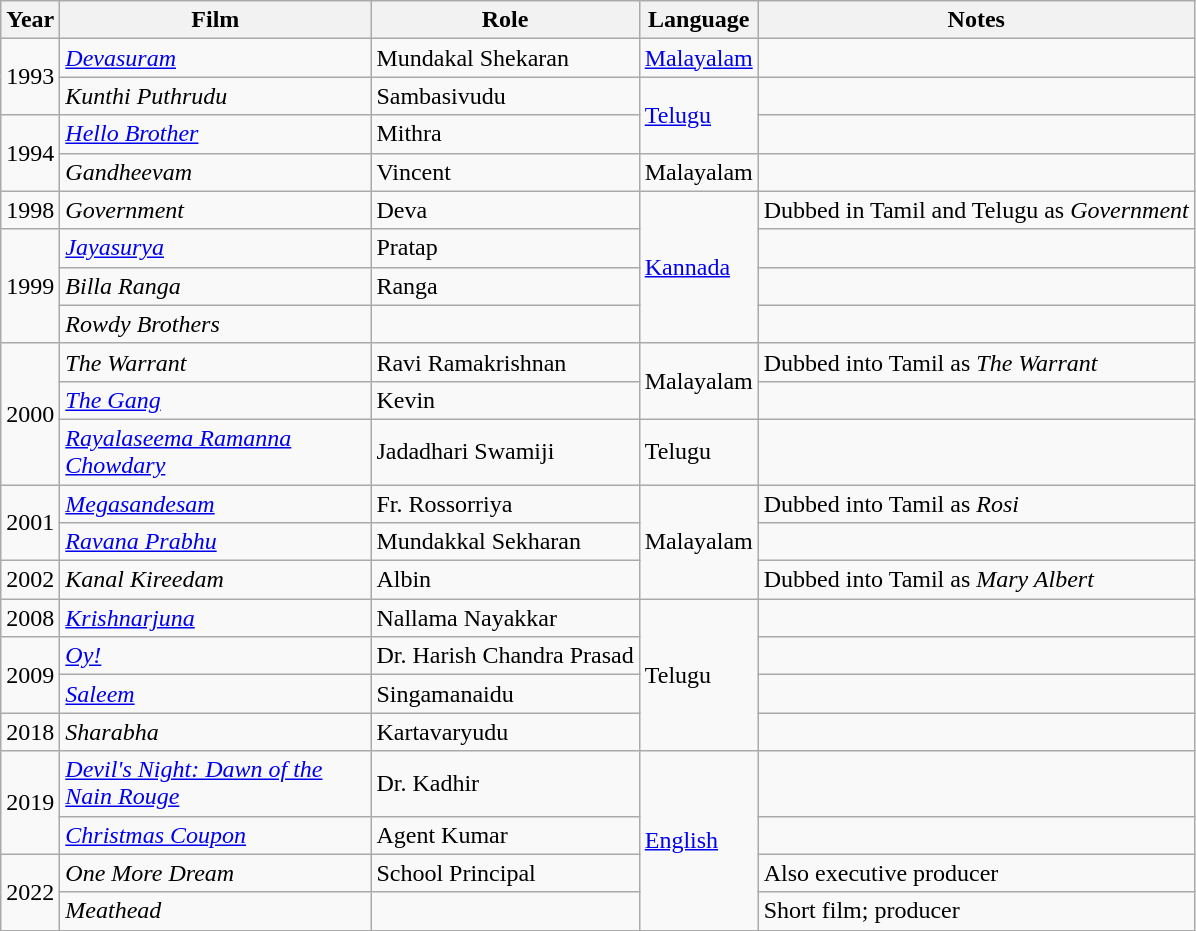<table class="wikitable sortable">
<tr>
<th>Year</th>
<th style="width:200px;">Film</th>
<th>Role</th>
<th>Language</th>
<th class="unsortable">Notes</th>
</tr>
<tr>
<td rowspan="2">1993</td>
<td><em><a href='#'>Devasuram</a></em></td>
<td>Mundakal Shekaran</td>
<td><a href='#'>Malayalam</a></td>
<td></td>
</tr>
<tr>
<td><em>Kunthi Puthrudu</em></td>
<td>Sambasivudu</td>
<td rowspan="2"><a href='#'>Telugu</a></td>
<td></td>
</tr>
<tr>
<td rowspan="2">1994</td>
<td><em><a href='#'>Hello Brother</a></em></td>
<td>Mithra</td>
<td></td>
</tr>
<tr>
<td><em>Gandheevam</em></td>
<td>Vincent</td>
<td>Malayalam</td>
<td></td>
</tr>
<tr>
<td>1998</td>
<td><em>Government </em></td>
<td>Deva</td>
<td rowspan="4"><a href='#'>Kannada</a></td>
<td>Dubbed in Tamil and Telugu as <em>Government</em></td>
</tr>
<tr>
<td rowspan=3>1999</td>
<td><em><a href='#'>Jayasurya</a></em></td>
<td>Pratap</td>
<td></td>
</tr>
<tr>
<td><em>Billa Ranga</em></td>
<td>Ranga</td>
<td></td>
</tr>
<tr>
<td><em>Rowdy Brothers </em></td>
<td></td>
<td></td>
</tr>
<tr>
<td rowspan="3">2000</td>
<td><em>The Warrant </em></td>
<td>Ravi Ramakrishnan</td>
<td rowspan="2">Malayalam</td>
<td>Dubbed into Tamil as <em>The Warrant</em></td>
</tr>
<tr>
<td><em><a href='#'>The Gang</a></em></td>
<td>Kevin</td>
<td></td>
</tr>
<tr>
<td><em><a href='#'>Rayalaseema Ramanna Chowdary</a> </em></td>
<td>Jadadhari Swamiji</td>
<td>Telugu</td>
<td></td>
</tr>
<tr>
<td rowspan=2>2001</td>
<td><em><a href='#'>Megasandesam</a></em></td>
<td>Fr. Rossorriya</td>
<td rowspan="3">Malayalam</td>
<td>Dubbed into Tamil as <em>Rosi</em></td>
</tr>
<tr>
<td><em><a href='#'>Ravana Prabhu</a></em></td>
<td>Mundakkal Sekharan</td>
<td></td>
</tr>
<tr>
<td>2002</td>
<td><em>Kanal Kireedam</em></td>
<td>Albin</td>
<td>Dubbed into Tamil as <em>Mary Albert</em></td>
</tr>
<tr>
<td>2008</td>
<td><em><a href='#'>Krishnarjuna</a></em></td>
<td>Nallama Nayakkar</td>
<td rowspan="4">Telugu</td>
<td></td>
</tr>
<tr>
<td rowspan=2>2009</td>
<td><em><a href='#'>Oy!</a></em></td>
<td>Dr. Harish Chandra Prasad</td>
<td></td>
</tr>
<tr>
<td><em><a href='#'>Saleem</a></em></td>
<td>Singamanaidu</td>
<td></td>
</tr>
<tr>
<td>2018</td>
<td><em>Sharabha</em></td>
<td>Kartavaryudu</td>
<td></td>
</tr>
<tr>
<td rowspan="2">2019</td>
<td><em><a href='#'>Devil's Night: Dawn of the Nain Rouge</a></em></td>
<td>Dr. Kadhir</td>
<td rowspan="4"><a href='#'>English</a></td>
<td></td>
</tr>
<tr>
<td><em><a href='#'>Christmas Coupon</a></em></td>
<td>Agent Kumar</td>
<td></td>
</tr>
<tr>
<td rowspan="2">2022</td>
<td><em>One More Dream</em></td>
<td>School Principal</td>
<td>Also executive producer</td>
</tr>
<tr>
<td><em>Meathead</em></td>
<td></td>
<td>Short film; producer</td>
</tr>
</table>
